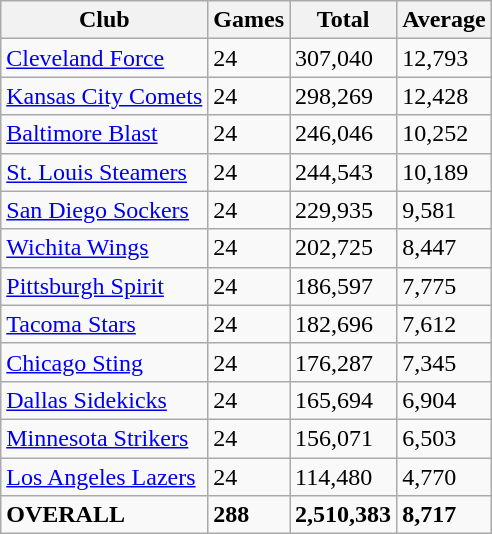<table class="wikitable" style="font-size:100%; "text-align: center">
<tr>
<th>Club</th>
<th>Games</th>
<th>Total</th>
<th>Average</th>
</tr>
<tr>
<td><a href='#'>Cleveland Force</a></td>
<td>24</td>
<td>307,040</td>
<td>12,793</td>
</tr>
<tr>
<td><a href='#'>Kansas City Comets</a></td>
<td>24</td>
<td>298,269</td>
<td>12,428</td>
</tr>
<tr>
<td><a href='#'>Baltimore Blast</a></td>
<td>24</td>
<td>246,046</td>
<td>10,252</td>
</tr>
<tr>
<td><a href='#'>St. Louis Steamers</a></td>
<td>24</td>
<td>244,543</td>
<td>10,189</td>
</tr>
<tr>
<td><a href='#'>San Diego Sockers</a></td>
<td>24</td>
<td>229,935</td>
<td>9,581</td>
</tr>
<tr>
<td><a href='#'>Wichita Wings</a></td>
<td>24</td>
<td>202,725</td>
<td>8,447</td>
</tr>
<tr>
<td><a href='#'>Pittsburgh Spirit</a></td>
<td>24</td>
<td>186,597</td>
<td>7,775</td>
</tr>
<tr>
<td><a href='#'>Tacoma Stars</a></td>
<td>24</td>
<td>182,696</td>
<td>7,612</td>
</tr>
<tr>
<td><a href='#'>Chicago Sting</a></td>
<td>24</td>
<td>176,287</td>
<td>7,345</td>
</tr>
<tr>
<td><a href='#'>Dallas Sidekicks</a></td>
<td>24</td>
<td>165,694</td>
<td>6,904</td>
</tr>
<tr>
<td><a href='#'>Minnesota Strikers</a></td>
<td>24</td>
<td>156,071</td>
<td>6,503</td>
</tr>
<tr>
<td><a href='#'>Los Angeles Lazers</a></td>
<td>24</td>
<td>114,480</td>
<td>4,770</td>
</tr>
<tr>
<td><strong>OVERALL</strong></td>
<td><strong>288</strong></td>
<td><strong>2,510,383</strong></td>
<td><strong>8,717</strong></td>
</tr>
</table>
